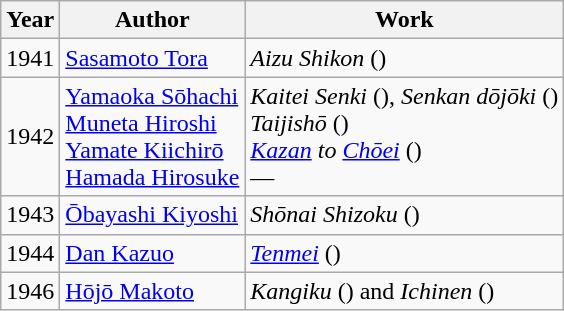<table class="wikitable sortable zebra">
<tr>
<th>Year</th>
<th>Author</th>
<th>Work</th>
</tr>
<tr>
<td>1941</td>
<td><a href='#'>Sasamoto Tora</a></td>
<td><em>Aizu Shikon</em> ()</td>
</tr>
<tr>
<td>1942</td>
<td><a href='#'>Yamaoka Sōhachi</a><br><a href='#'>Muneta Hiroshi</a><br><a href='#'>Yamate Kiichirō</a><br><a href='#'>Hamada Hirosuke</a></td>
<td><em>Kaitei Senki</em> (), <em>Senkan dōjōki</em> ()<br><em>Taijishō</em> ()<br><em><a href='#'>Kazan</a> to <a href='#'>Chōei</a></em> ()<br>—</td>
</tr>
<tr>
<td>1943</td>
<td><a href='#'>Ōbayashi Kiyoshi</a></td>
<td><em>Shōnai Shizoku</em> ()</td>
</tr>
<tr>
<td>1944</td>
<td><a href='#'>Dan Kazuo</a></td>
<td><em><a href='#'>Tenmei</a></em> ()</td>
</tr>
<tr>
<td>1946</td>
<td><a href='#'>Hōjō Makoto</a></td>
<td><em>Kangiku</em> () and <em>Ichinen</em> ()</td>
</tr>
</table>
